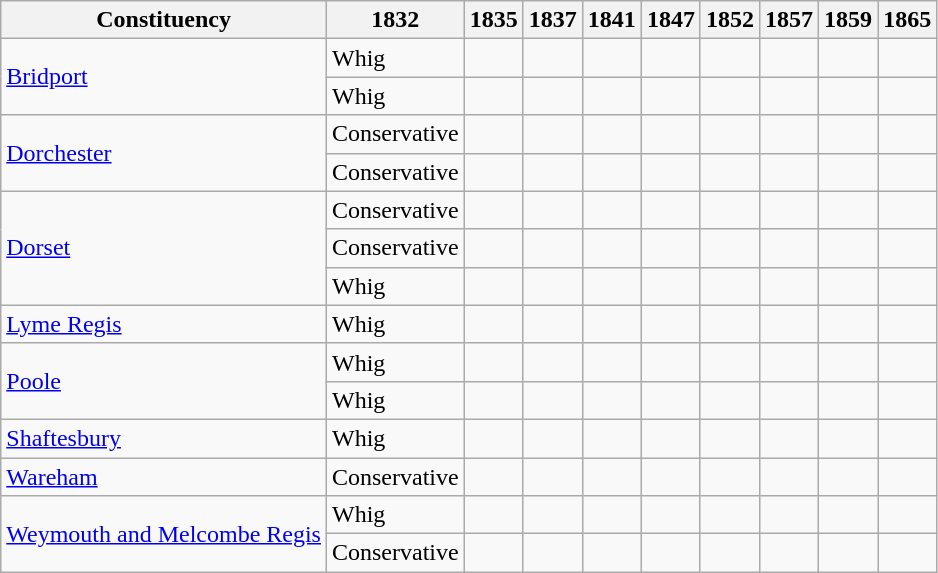<table class=wikitable sortable>
<tr>
<th>Constituency</th>
<th>1832</th>
<th>1835</th>
<th>1837</th>
<th>1841</th>
<th>1847</th>
<th>1852</th>
<th>1857</th>
<th>1859</th>
<th>1865</th>
</tr>
<tr>
<td rowspan=2><a href='#'>Bridport</a></td>
<td bgcolor=>Whig</td>
<td></td>
<td></td>
<td></td>
<td></td>
<td></td>
<td></td>
<td></td>
<td></td>
</tr>
<tr>
<td bgcolor=>Whig</td>
<td></td>
<td></td>
<td></td>
<td></td>
<td></td>
<td></td>
<td></td>
<td></td>
</tr>
<tr>
<td rowspan=2><a href='#'>Dorchester</a></td>
<td bgcolor=>Conservative</td>
<td></td>
<td></td>
<td></td>
<td></td>
<td></td>
<td></td>
<td></td>
<td></td>
</tr>
<tr>
<td bgcolor=>Conservative</td>
<td></td>
<td></td>
<td></td>
<td></td>
<td></td>
<td></td>
<td></td>
<td></td>
</tr>
<tr>
<td rowspan=3><a href='#'>Dorset</a></td>
<td bgcolor=>Conservative</td>
<td></td>
<td></td>
<td></td>
<td></td>
<td></td>
<td></td>
<td></td>
<td></td>
</tr>
<tr>
<td bgcolor=>Conservative</td>
<td></td>
<td></td>
<td></td>
<td></td>
<td></td>
<td></td>
<td></td>
<td></td>
</tr>
<tr>
<td bgcolor=>Whig</td>
<td></td>
<td></td>
<td></td>
<td></td>
<td></td>
<td></td>
<td></td>
<td></td>
</tr>
<tr>
<td><a href='#'>Lyme Regis</a></td>
<td bgcolor=>Whig</td>
<td></td>
<td></td>
<td></td>
<td></td>
<td></td>
<td></td>
<td></td>
<td></td>
</tr>
<tr>
<td rowspan=2><a href='#'>Poole</a></td>
<td bgcolor=>Whig</td>
<td></td>
<td></td>
<td></td>
<td></td>
<td></td>
<td></td>
<td></td>
<td></td>
</tr>
<tr>
<td bgcolor=>Whig</td>
<td></td>
<td></td>
<td></td>
<td></td>
<td></td>
<td></td>
<td></td>
<td></td>
</tr>
<tr>
<td><a href='#'>Shaftesbury</a></td>
<td bgcolor=>Whig</td>
<td></td>
<td></td>
<td></td>
<td></td>
<td></td>
<td></td>
<td></td>
<td></td>
</tr>
<tr>
<td><a href='#'>Wareham</a></td>
<td bgcolor=>Conservative</td>
<td></td>
<td></td>
<td></td>
<td></td>
<td></td>
<td></td>
<td></td>
<td></td>
</tr>
<tr>
<td rowspan=2><a href='#'>Weymouth and Melcombe Regis</a></td>
<td bgcolor=>Whig</td>
<td></td>
<td></td>
<td></td>
<td></td>
<td></td>
<td></td>
<td></td>
<td></td>
</tr>
<tr>
<td bgcolor=>Conservative</td>
<td></td>
<td></td>
<td></td>
<td></td>
<td></td>
<td></td>
<td></td>
<td></td>
</tr>
</table>
